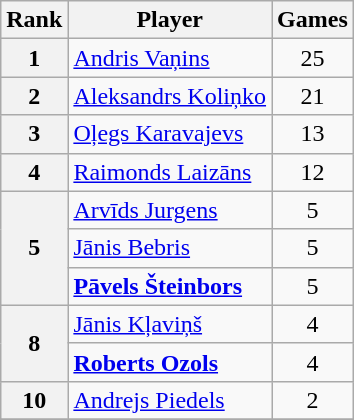<table class="wikitable">
<tr>
<th>Rank</th>
<th>Player</th>
<th>Games</th>
</tr>
<tr>
<th rowspan=1 align=center>1</th>
<td><a href='#'>Andris Vaņins</a></td>
<td align=center>25</td>
</tr>
<tr>
<th rowspan=1 align=center>2</th>
<td><a href='#'>Aleksandrs Koliņko</a></td>
<td align=center>21</td>
</tr>
<tr>
<th rowspan=1 align=center>3</th>
<td><a href='#'>Oļegs Karavajevs</a></td>
<td align=center>13</td>
</tr>
<tr>
<th rowspan=1 align=center>4</th>
<td><a href='#'>Raimonds Laizāns</a></td>
<td align=center>12</td>
</tr>
<tr>
<th rowspan=3 align=center>5</th>
<td><a href='#'>Arvīds Jurgens</a></td>
<td align=center>5</td>
</tr>
<tr>
<td><a href='#'>Jānis Bebris</a></td>
<td align=center>5</td>
</tr>
<tr>
<td><strong><a href='#'>Pāvels Šteinbors</a></strong></td>
<td align=center>5</td>
</tr>
<tr>
<th rowspan=2 align=center>8</th>
<td><a href='#'>Jānis Kļaviņš</a></td>
<td align=center>4</td>
</tr>
<tr>
<td><strong><a href='#'>Roberts Ozols</a></strong></td>
<td align=center>4</td>
</tr>
<tr>
<th align=center>10</th>
<td><a href='#'>Andrejs Piedels</a></td>
<td align=center>2</td>
</tr>
<tr>
</tr>
</table>
